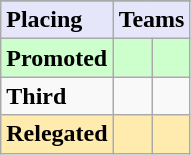<table class=wikitable>
<tr>
</tr>
<tr style="background: #E6E6FA;">
<td><strong>Placing</strong></td>
<td colspan="2"><strong>Teams</strong></td>
</tr>
<tr style="background: #ccffcc;">
<td><strong>Promoted</strong></td>
<td><strong></strong></td>
<td><strong></strong></td>
</tr>
<tr>
<td><strong>Third</strong></td>
<td></td>
<td></td>
</tr>
<tr style="background: #ffebad;">
<td rowspan="2"><strong>Relegated</strong></td>
<td></td>
<td></td>
</tr>
</table>
